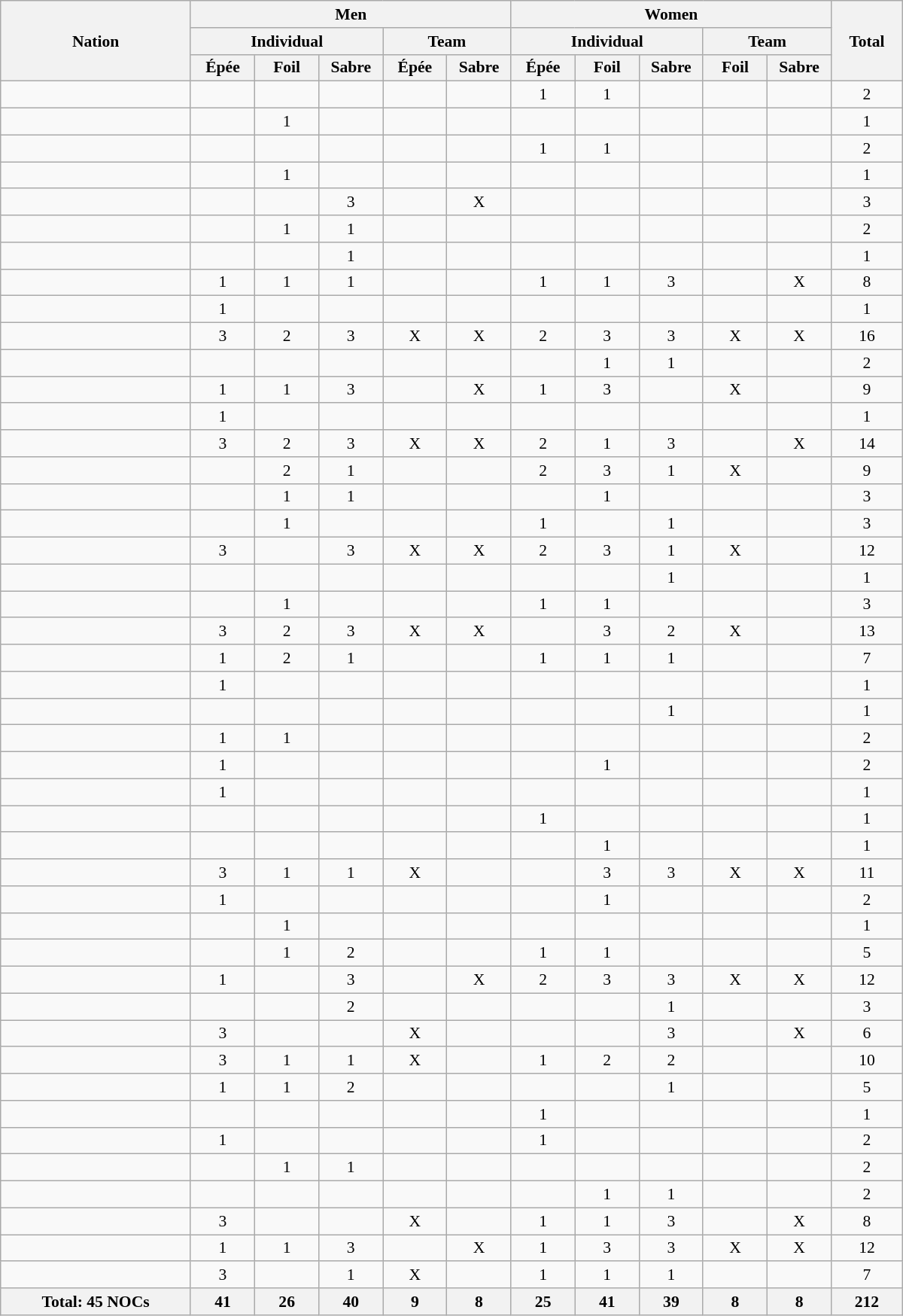<table class="wikitable" width=800 style="text-align:center; font-size:90%">
<tr>
<th rowspan="3" align="left">Nation</th>
<th colspan="5">Men</th>
<th colspan="5">Women</th>
<th rowspan="3">Total</th>
</tr>
<tr>
<th colspan=3>Individual</th>
<th colspan=2>Team</th>
<th colspan=3>Individual</th>
<th colspan=2>Team</th>
</tr>
<tr>
<th width=50>Épée</th>
<th width=50>Foil</th>
<th width=50>Sabre</th>
<th width=50>Épée</th>
<th width=50>Sabre</th>
<th width=50>Épée</th>
<th width=50>Foil</th>
<th width=50>Sabre</th>
<th width=50>Foil</th>
<th width=50>Sabre</th>
</tr>
<tr>
<td align=left></td>
<td></td>
<td></td>
<td></td>
<td></td>
<td></td>
<td>1</td>
<td>1</td>
<td></td>
<td></td>
<td></td>
<td>2</td>
</tr>
<tr>
<td align=left></td>
<td></td>
<td>1</td>
<td></td>
<td></td>
<td></td>
<td></td>
<td></td>
<td></td>
<td></td>
<td></td>
<td>1</td>
</tr>
<tr>
<td align=left></td>
<td></td>
<td></td>
<td></td>
<td></td>
<td></td>
<td>1</td>
<td>1</td>
<td></td>
<td></td>
<td></td>
<td>2</td>
</tr>
<tr>
<td align=left></td>
<td></td>
<td>1</td>
<td></td>
<td></td>
<td></td>
<td></td>
<td></td>
<td></td>
<td></td>
<td></td>
<td>1</td>
</tr>
<tr>
<td align=left></td>
<td></td>
<td></td>
<td>3</td>
<td></td>
<td>X</td>
<td></td>
<td></td>
<td></td>
<td></td>
<td></td>
<td>3</td>
</tr>
<tr>
<td align=left></td>
<td></td>
<td>1</td>
<td>1</td>
<td></td>
<td></td>
<td></td>
<td></td>
<td></td>
<td></td>
<td></td>
<td>2</td>
</tr>
<tr>
<td align=left></td>
<td></td>
<td></td>
<td>1</td>
<td></td>
<td></td>
<td></td>
<td></td>
<td></td>
<td></td>
<td></td>
<td>1</td>
</tr>
<tr>
<td align=left></td>
<td>1</td>
<td>1</td>
<td>1</td>
<td></td>
<td></td>
<td>1</td>
<td>1</td>
<td>3</td>
<td></td>
<td>X</td>
<td>8</td>
</tr>
<tr>
<td align=left></td>
<td>1</td>
<td></td>
<td></td>
<td></td>
<td></td>
<td></td>
<td></td>
<td></td>
<td></td>
<td></td>
<td>1</td>
</tr>
<tr>
<td align=left></td>
<td>3</td>
<td>2</td>
<td>3</td>
<td>X</td>
<td>X</td>
<td>2</td>
<td>3</td>
<td>3</td>
<td>X</td>
<td>X</td>
<td>16</td>
</tr>
<tr>
<td align=left></td>
<td></td>
<td></td>
<td></td>
<td></td>
<td></td>
<td></td>
<td>1</td>
<td>1</td>
<td></td>
<td></td>
<td>2</td>
</tr>
<tr>
<td align=left></td>
<td>1</td>
<td>1</td>
<td>3</td>
<td></td>
<td>X</td>
<td>1</td>
<td>3</td>
<td></td>
<td>X</td>
<td></td>
<td>9</td>
</tr>
<tr>
<td align=left></td>
<td>1</td>
<td></td>
<td></td>
<td></td>
<td></td>
<td></td>
<td></td>
<td></td>
<td></td>
<td></td>
<td>1</td>
</tr>
<tr>
<td align=left></td>
<td>3</td>
<td>2</td>
<td>3</td>
<td>X</td>
<td>X</td>
<td>2</td>
<td>1</td>
<td>3</td>
<td></td>
<td>X</td>
<td>14</td>
</tr>
<tr>
<td align=left></td>
<td></td>
<td>2</td>
<td>1</td>
<td></td>
<td></td>
<td>2</td>
<td>3</td>
<td>1</td>
<td>X</td>
<td></td>
<td>9</td>
</tr>
<tr>
<td align=left></td>
<td></td>
<td>1</td>
<td>1</td>
<td></td>
<td></td>
<td></td>
<td>1</td>
<td></td>
<td></td>
<td></td>
<td>3</td>
</tr>
<tr>
<td align=left></td>
<td></td>
<td>1</td>
<td></td>
<td></td>
<td></td>
<td>1</td>
<td></td>
<td>1</td>
<td></td>
<td></td>
<td>3</td>
</tr>
<tr>
<td align=left></td>
<td>3</td>
<td></td>
<td>3</td>
<td>X</td>
<td>X</td>
<td>2</td>
<td>3</td>
<td>1</td>
<td>X</td>
<td></td>
<td>12</td>
</tr>
<tr>
<td align=left></td>
<td></td>
<td></td>
<td></td>
<td></td>
<td></td>
<td></td>
<td></td>
<td>1</td>
<td></td>
<td></td>
<td>1</td>
</tr>
<tr>
<td align=left></td>
<td></td>
<td>1</td>
<td></td>
<td></td>
<td></td>
<td>1</td>
<td>1</td>
<td></td>
<td></td>
<td></td>
<td>3</td>
</tr>
<tr>
<td align=left></td>
<td>3</td>
<td>2</td>
<td>3</td>
<td>X</td>
<td>X</td>
<td></td>
<td>3</td>
<td>2</td>
<td>X</td>
<td></td>
<td>13</td>
</tr>
<tr>
<td align=left></td>
<td>1</td>
<td>2</td>
<td>1</td>
<td></td>
<td></td>
<td>1</td>
<td>1</td>
<td>1</td>
<td></td>
<td></td>
<td>7</td>
</tr>
<tr>
<td align=left></td>
<td>1</td>
<td></td>
<td></td>
<td></td>
<td></td>
<td></td>
<td></td>
<td></td>
<td></td>
<td></td>
<td>1</td>
</tr>
<tr>
<td align=left></td>
<td></td>
<td></td>
<td></td>
<td></td>
<td></td>
<td></td>
<td></td>
<td>1</td>
<td></td>
<td></td>
<td>1</td>
</tr>
<tr>
<td align=left></td>
<td>1</td>
<td>1</td>
<td></td>
<td></td>
<td></td>
<td></td>
<td></td>
<td></td>
<td></td>
<td></td>
<td>2</td>
</tr>
<tr>
<td align=left></td>
<td>1</td>
<td></td>
<td></td>
<td></td>
<td></td>
<td></td>
<td>1</td>
<td></td>
<td></td>
<td></td>
<td>2</td>
</tr>
<tr>
<td align=left></td>
<td>1</td>
<td></td>
<td></td>
<td></td>
<td></td>
<td></td>
<td></td>
<td></td>
<td></td>
<td></td>
<td>1</td>
</tr>
<tr>
<td align=left></td>
<td></td>
<td></td>
<td></td>
<td></td>
<td></td>
<td>1</td>
<td></td>
<td></td>
<td></td>
<td></td>
<td>1</td>
</tr>
<tr>
<td align=left></td>
<td></td>
<td></td>
<td></td>
<td></td>
<td></td>
<td></td>
<td>1</td>
<td></td>
<td></td>
<td></td>
<td>1</td>
</tr>
<tr>
<td align=left></td>
<td>3</td>
<td>1</td>
<td>1</td>
<td>X</td>
<td></td>
<td></td>
<td>3</td>
<td>3</td>
<td>X</td>
<td>X</td>
<td>11</td>
</tr>
<tr>
<td align=left></td>
<td>1</td>
<td></td>
<td></td>
<td></td>
<td></td>
<td></td>
<td>1</td>
<td></td>
<td></td>
<td></td>
<td>2</td>
</tr>
<tr>
<td align=left></td>
<td></td>
<td>1</td>
<td></td>
<td></td>
<td></td>
<td></td>
<td></td>
<td></td>
<td></td>
<td></td>
<td>1</td>
</tr>
<tr>
<td align=left></td>
<td></td>
<td>1</td>
<td>2</td>
<td></td>
<td></td>
<td>1</td>
<td>1</td>
<td></td>
<td></td>
<td></td>
<td>5</td>
</tr>
<tr>
<td align=left></td>
<td>1</td>
<td></td>
<td>3</td>
<td></td>
<td>X</td>
<td>2</td>
<td>3</td>
<td>3</td>
<td>X</td>
<td>X</td>
<td>12</td>
</tr>
<tr>
<td align=left></td>
<td></td>
<td></td>
<td>2</td>
<td></td>
<td></td>
<td></td>
<td></td>
<td>1</td>
<td></td>
<td></td>
<td>3</td>
</tr>
<tr>
<td align=left></td>
<td>3</td>
<td></td>
<td></td>
<td>X</td>
<td></td>
<td></td>
<td></td>
<td>3</td>
<td></td>
<td>X</td>
<td>6</td>
</tr>
<tr>
<td align=left></td>
<td>3</td>
<td>1</td>
<td>1</td>
<td>X</td>
<td></td>
<td>1</td>
<td>2</td>
<td>2</td>
<td></td>
<td></td>
<td>10</td>
</tr>
<tr>
<td align=left></td>
<td>1</td>
<td>1</td>
<td>2</td>
<td></td>
<td></td>
<td></td>
<td></td>
<td>1</td>
<td></td>
<td></td>
<td>5</td>
</tr>
<tr>
<td align=left></td>
<td></td>
<td></td>
<td></td>
<td></td>
<td></td>
<td>1</td>
<td></td>
<td></td>
<td></td>
<td></td>
<td>1</td>
</tr>
<tr>
<td align=left></td>
<td>1</td>
<td></td>
<td></td>
<td></td>
<td></td>
<td>1</td>
<td></td>
<td></td>
<td></td>
<td></td>
<td>2</td>
</tr>
<tr>
<td align=left></td>
<td></td>
<td>1</td>
<td>1</td>
<td></td>
<td></td>
<td></td>
<td></td>
<td></td>
<td></td>
<td></td>
<td>2</td>
</tr>
<tr>
<td align=left></td>
<td></td>
<td></td>
<td></td>
<td></td>
<td></td>
<td></td>
<td>1</td>
<td>1</td>
<td></td>
<td></td>
<td>2</td>
</tr>
<tr>
<td align=left></td>
<td>3</td>
<td></td>
<td></td>
<td>X</td>
<td></td>
<td>1</td>
<td>1</td>
<td>3</td>
<td></td>
<td>X</td>
<td>8</td>
</tr>
<tr>
<td align=left></td>
<td>1</td>
<td>1</td>
<td>3</td>
<td></td>
<td>X</td>
<td>1</td>
<td>3</td>
<td>3</td>
<td>X</td>
<td>X</td>
<td>12</td>
</tr>
<tr>
<td align=left></td>
<td>3</td>
<td></td>
<td>1</td>
<td>X</td>
<td></td>
<td>1</td>
<td>1</td>
<td>1</td>
<td></td>
<td></td>
<td>7</td>
</tr>
<tr>
<th>Total: 45 NOCs</th>
<th>41</th>
<th>26</th>
<th>40</th>
<th>9</th>
<th>8</th>
<th>25</th>
<th>41</th>
<th>39</th>
<th>8</th>
<th>8</th>
<th>212</th>
</tr>
</table>
